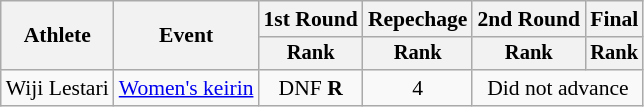<table class="wikitable" style="font-size:90%;text-align:center">
<tr>
<th rowspan="2">Athlete</th>
<th rowspan="2">Event</th>
<th>1st Round</th>
<th>Repechage</th>
<th>2nd Round</th>
<th>Final</th>
</tr>
<tr style="font-size:95%">
<th>Rank</th>
<th>Rank</th>
<th>Rank</th>
<th>Rank</th>
</tr>
<tr>
<td align="left">Wiji Lestari</td>
<td align="left"><a href='#'>Women's keirin</a></td>
<td>DNF <strong>R</strong></td>
<td>4</td>
<td colspan="2">Did not advance</td>
</tr>
</table>
